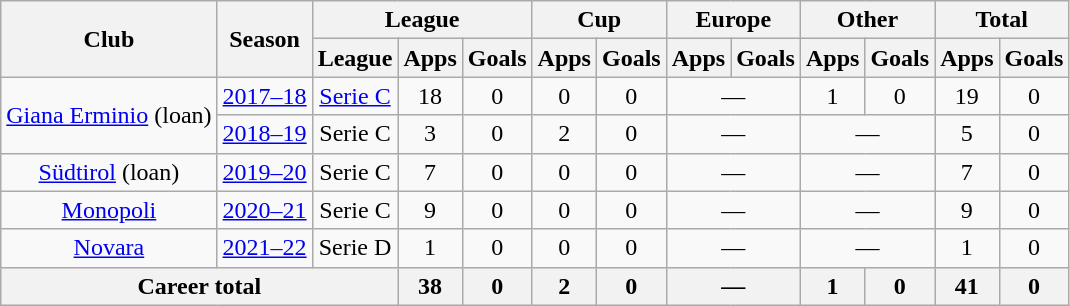<table class="wikitable" style="text-align: center;">
<tr>
<th rowspan="2">Club</th>
<th rowspan="2">Season</th>
<th colspan="3">League</th>
<th colspan="2">Cup</th>
<th colspan="2">Europe</th>
<th colspan="2">Other</th>
<th colspan="2">Total</th>
</tr>
<tr>
<th>League</th>
<th>Apps</th>
<th>Goals</th>
<th>Apps</th>
<th>Goals</th>
<th>Apps</th>
<th>Goals</th>
<th>Apps</th>
<th>Goals</th>
<th>Apps</th>
<th>Goals</th>
</tr>
<tr>
<td rowspan="2"><a href='#'>Giana Erminio</a> (loan)</td>
<td><a href='#'>2017–18</a></td>
<td><a href='#'>Serie C</a></td>
<td>18</td>
<td>0</td>
<td>0</td>
<td>0</td>
<td colspan="2">—</td>
<td>1</td>
<td>0</td>
<td>19</td>
<td>0</td>
</tr>
<tr>
<td><a href='#'>2018–19</a></td>
<td>Serie C</td>
<td>3</td>
<td>0</td>
<td>2</td>
<td>0</td>
<td colspan="2">—</td>
<td colspan="2">—</td>
<td>5</td>
<td>0</td>
</tr>
<tr>
<td><a href='#'>Südtirol</a> (loan)</td>
<td><a href='#'>2019–20</a></td>
<td>Serie C</td>
<td>7</td>
<td>0</td>
<td>0</td>
<td>0</td>
<td colspan="2">—</td>
<td colspan="2">—</td>
<td>7</td>
<td>0</td>
</tr>
<tr>
<td><a href='#'>Monopoli</a></td>
<td><a href='#'>2020–21</a></td>
<td>Serie C</td>
<td>9</td>
<td>0</td>
<td>0</td>
<td>0</td>
<td colspan="2">—</td>
<td colspan="2">—</td>
<td>9</td>
<td>0</td>
</tr>
<tr>
<td><a href='#'>Novara</a></td>
<td><a href='#'>2021–22</a></td>
<td>Serie D</td>
<td>1</td>
<td>0</td>
<td>0</td>
<td>0</td>
<td colspan="2">—</td>
<td colspan="2">—</td>
<td>1</td>
<td>0</td>
</tr>
<tr>
<th colspan="3">Career total</th>
<th>38</th>
<th>0</th>
<th>2</th>
<th>0</th>
<th colspan="2">—</th>
<th>1</th>
<th>0</th>
<th>41</th>
<th>0</th>
</tr>
</table>
